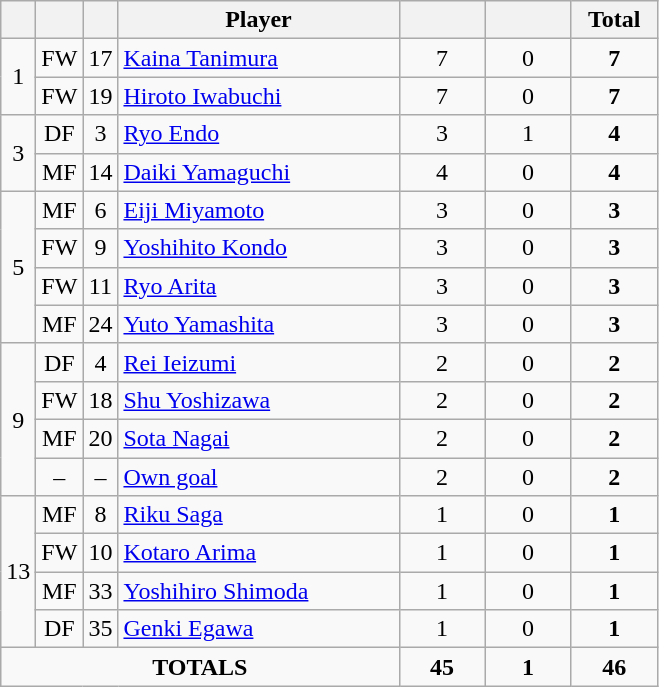<table class="wikitable sortable" style="text-align:center">
<tr>
<th width=10></th>
<th width=10></th>
<th width=10></th>
<th width=180>Player</th>
<th width=50></th>
<th width=50></th>
<th width=50>Total</th>
</tr>
<tr>
<td rowspan="2">1</td>
<td>FW</td>
<td>17</td>
<td align="left"> <a href='#'>Kaina Tanimura</a></td>
<td>7</td>
<td>0</td>
<td><strong>7</strong></td>
</tr>
<tr>
<td>FW</td>
<td>19</td>
<td align="left"> <a href='#'>Hiroto Iwabuchi</a></td>
<td>7</td>
<td>0</td>
<td><strong>7</strong></td>
</tr>
<tr>
<td rowspan="2">3</td>
<td>DF</td>
<td>3</td>
<td align="left"> <a href='#'>Ryo Endo</a></td>
<td>3</td>
<td>1</td>
<td><strong>4</strong></td>
</tr>
<tr>
<td>MF</td>
<td>14</td>
<td align="left"> <a href='#'>Daiki Yamaguchi</a></td>
<td>4</td>
<td>0</td>
<td><strong>4</strong></td>
</tr>
<tr>
<td rowspan="4">5</td>
<td>MF</td>
<td>6</td>
<td align="left"> <a href='#'>Eiji Miyamoto</a></td>
<td>3</td>
<td>0</td>
<td><strong>3</strong></td>
</tr>
<tr>
<td>FW</td>
<td>9</td>
<td align="left"> <a href='#'>Yoshihito Kondo</a></td>
<td>3</td>
<td>0</td>
<td><strong>3</strong></td>
</tr>
<tr>
<td>FW</td>
<td>11</td>
<td align="left"> <a href='#'>Ryo Arita</a></td>
<td>3</td>
<td>0</td>
<td><strong>3</strong></td>
</tr>
<tr>
<td>MF</td>
<td>24</td>
<td align="left"> <a href='#'>Yuto Yamashita</a></td>
<td>3</td>
<td>0</td>
<td><strong>3</strong></td>
</tr>
<tr>
<td rowspan="4">9</td>
<td>DF</td>
<td>4</td>
<td align="left"> <a href='#'>Rei Ieizumi</a></td>
<td>2</td>
<td>0</td>
<td><strong>2</strong></td>
</tr>
<tr>
<td>FW</td>
<td>18</td>
<td align="left"> <a href='#'>Shu Yoshizawa</a></td>
<td>2</td>
<td>0</td>
<td><strong>2</strong></td>
</tr>
<tr>
<td>MF</td>
<td>20</td>
<td align="left"> <a href='#'>Sota Nagai</a></td>
<td>2</td>
<td>0</td>
<td><strong>2</strong></td>
</tr>
<tr>
<td>–</td>
<td>–</td>
<td align="left"><a href='#'>Own goal</a></td>
<td>2</td>
<td>0</td>
<td><strong>2</strong></td>
</tr>
<tr>
<td rowspan="4">13</td>
<td>MF</td>
<td>8</td>
<td align="left"> <a href='#'>Riku Saga</a></td>
<td>1</td>
<td>0</td>
<td><strong>1</strong></td>
</tr>
<tr>
<td>FW</td>
<td>10</td>
<td align="left"> <a href='#'>Kotaro Arima</a></td>
<td>1</td>
<td>0</td>
<td><strong>1</strong></td>
</tr>
<tr>
<td>MF</td>
<td>33</td>
<td align="left"> <a href='#'>Yoshihiro Shimoda</a></td>
<td>1</td>
<td>0</td>
<td><strong>1</strong></td>
</tr>
<tr>
<td>DF</td>
<td>35</td>
<td align="left"> <a href='#'>Genki Egawa</a></td>
<td>1</td>
<td>0</td>
<td><strong>1</strong></td>
</tr>
<tr>
<td colspan="4"><strong>TOTALS</strong></td>
<td><strong>45</strong></td>
<td><strong>1</strong></td>
<td><strong>46</strong></td>
</tr>
</table>
